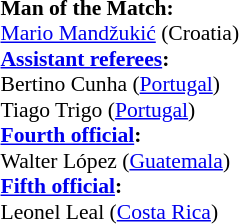<table style="width:50%; font-size:90%;">
<tr>
<td><br><strong>Man of the Match:</strong>
<br><a href='#'>Mario Mandžukić</a> (Croatia)<br><strong><a href='#'>Assistant referees</a>:</strong>
<br>Bertino Cunha (<a href='#'>Portugal</a>)
<br>Tiago Trigo (<a href='#'>Portugal</a>)
<br><strong><a href='#'>Fourth official</a>:</strong>
<br>Walter López (<a href='#'>Guatemala</a>)
<br><strong><a href='#'>Fifth official</a>:</strong>
<br>Leonel Leal (<a href='#'>Costa Rica</a>)</td>
</tr>
</table>
